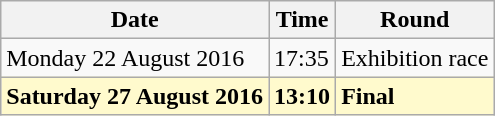<table class="wikitable">
<tr>
<th>Date</th>
<th>Time</th>
<th>Round</th>
</tr>
<tr>
<td>Monday 22 August 2016</td>
<td>17:35</td>
<td>Exhibition race</td>
</tr>
<tr>
<td style=background:lemonchiffon><strong>Saturday 27 August 2016</strong></td>
<td style=background:lemonchiffon><strong>13:10</strong></td>
<td style=background:lemonchiffon><strong>Final</strong></td>
</tr>
</table>
